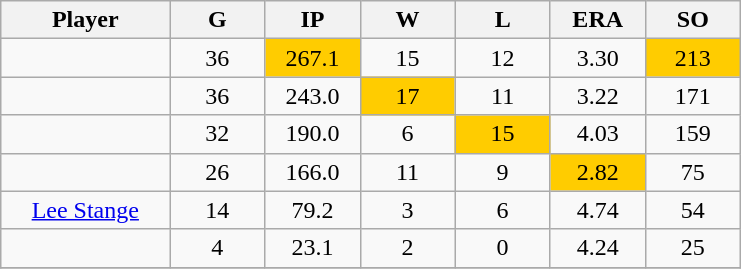<table class="wikitable sortable">
<tr>
<th bgcolor="#DDDDFF" width="16%">Player</th>
<th bgcolor="#DDDDFF" width="9%">G</th>
<th bgcolor="#DDDDFF" width="9%">IP</th>
<th bgcolor="#DDDDFF" width="9%">W</th>
<th bgcolor="#DDDDFF" width="9%">L</th>
<th bgcolor="#DDDDFF" width="9%">ERA</th>
<th bgcolor="#DDDDFF" width="9%">SO</th>
</tr>
<tr align="center">
<td></td>
<td>36</td>
<td bgcolor="#FFCC00">267.1</td>
<td>15</td>
<td>12</td>
<td>3.30</td>
<td bgcolor="#FFCC00">213</td>
</tr>
<tr align="center">
<td></td>
<td>36</td>
<td>243.0</td>
<td bgcolor="#FFCC00">17</td>
<td>11</td>
<td>3.22</td>
<td>171</td>
</tr>
<tr align="center">
<td></td>
<td>32</td>
<td>190.0</td>
<td>6</td>
<td bgcolor="#FFCC00">15</td>
<td>4.03</td>
<td>159</td>
</tr>
<tr align="center">
<td></td>
<td>26</td>
<td>166.0</td>
<td>11</td>
<td>9</td>
<td bgcolor="#FFCC00">2.82</td>
<td>75</td>
</tr>
<tr align="center">
<td><a href='#'>Lee Stange</a></td>
<td>14</td>
<td>79.2</td>
<td>3</td>
<td>6</td>
<td>4.74</td>
<td>54</td>
</tr>
<tr align=center>
<td></td>
<td>4</td>
<td>23.1</td>
<td>2</td>
<td>0</td>
<td>4.24</td>
<td>25</td>
</tr>
<tr align="center">
</tr>
</table>
